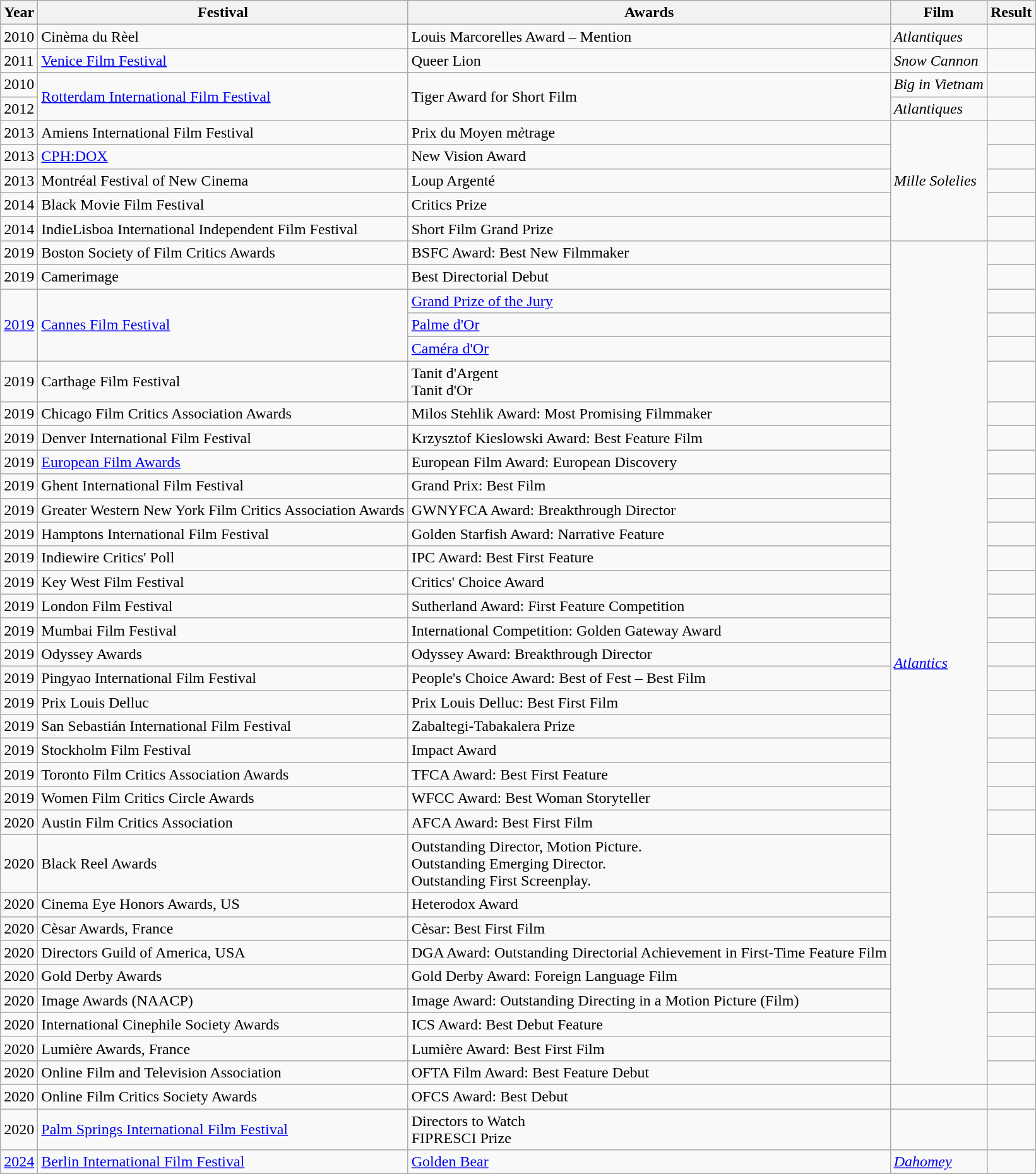<table class="wikitable sortable mw-collapsible">
<tr>
<th>Year</th>
<th>Festival</th>
<th>Awards</th>
<th>Film</th>
<th>Result</th>
</tr>
<tr>
<td>2010</td>
<td>Cinèma du Rèel</td>
<td>Louis Marcorelles Award – Mention</td>
<td><em>Atlantiques</em></td>
<td></td>
</tr>
<tr>
<td>2011</td>
<td><a href='#'>Venice Film Festival</a></td>
<td>Queer Lion</td>
<td><em>Snow Cannon</em></td>
<td></td>
</tr>
<tr>
<td>2010</td>
<td rowspan="2"><a href='#'>Rotterdam International Film Festival</a></td>
<td rowspan="2">Tiger Award for Short Film</td>
<td><em>Big in Vietnam</em></td>
<td></td>
</tr>
<tr>
<td>2012</td>
<td><em>Atlantiques</em></td>
<td></td>
</tr>
<tr>
<td>2013</td>
<td>Amiens International Film Festival</td>
<td>Prix du Moyen m<em>è</em>trage</td>
<td rowspan="5"><em>Mille Solelies</em></td>
<td></td>
</tr>
<tr>
<td>2013</td>
<td><a href='#'>CPH:DOX</a></td>
<td>New Vision Award</td>
<td></td>
</tr>
<tr>
<td>2013</td>
<td>Montréal Festival of New Cinema</td>
<td>Loup Argenté</td>
<td></td>
</tr>
<tr>
<td>2014</td>
<td>Black Movie Film Festival</td>
<td>Critics Prize</td>
<td></td>
</tr>
<tr>
<td>2014</td>
<td>IndieLisboa International Independent Film Festival</td>
<td>Short Film Grand Prize</td>
<td></td>
</tr>
<tr>
<td>2019</td>
<td>Boston Society of Film Critics Awards</td>
<td>BSFC Award: Best New Filmmaker</td>
<td rowspan="33"><em><a href='#'>Atlantics</a></em></td>
<td></td>
</tr>
<tr>
<td>2019</td>
<td>Camerimage</td>
<td>Best Directorial Debut</td>
<td></td>
</tr>
<tr>
<td rowspan=3><a href='#'>2019</a></td>
<td rowspan=3><a href='#'>Cannes Film Festival</a></td>
<td><a href='#'>Grand Prize of the Jury</a></td>
<td></td>
</tr>
<tr>
<td><a href='#'>Palme d'Or</a></td>
<td></td>
</tr>
<tr>
<td><a href='#'>Caméra d'Or</a></td>
<td></td>
</tr>
<tr>
<td>2019</td>
<td>Carthage Film Festival</td>
<td>Tanit d'Argent<br>Tanit d'Or</td>
<td></td>
</tr>
<tr>
<td>2019</td>
<td>Chicago Film Critics Association Awards</td>
<td>Milos Stehlik Award: Most Promising Filmmaker</td>
<td></td>
</tr>
<tr>
<td>2019</td>
<td>Denver International Film Festival</td>
<td>Krzysztof Kieslowski Award: Best Feature Film</td>
<td></td>
</tr>
<tr>
<td>2019</td>
<td><a href='#'>European Film Awards</a></td>
<td>European Film Award: European Discovery</td>
<td></td>
</tr>
<tr>
<td>2019</td>
<td>Ghent International Film Festival</td>
<td>Grand Prix: Best Film</td>
<td></td>
</tr>
<tr>
<td>2019</td>
<td>Greater Western New York Film Critics Association Awards</td>
<td>GWNYFCA Award: Breakthrough Director</td>
<td></td>
</tr>
<tr>
<td>2019</td>
<td>Hamptons International Film Festival</td>
<td>Golden Starfish Award: Narrative Feature</td>
<td></td>
</tr>
<tr>
<td>2019</td>
<td>Indiewire Critics' Poll</td>
<td>IPC Award: Best First Feature</td>
<td></td>
</tr>
<tr>
<td>2019</td>
<td>Key West Film Festival</td>
<td>Critics' Choice Award</td>
<td></td>
</tr>
<tr>
<td>2019</td>
<td>London Film Festival</td>
<td>Sutherland Award: First Feature Competition</td>
<td></td>
</tr>
<tr>
<td>2019</td>
<td>Mumbai Film Festival</td>
<td>International Competition: Golden Gateway Award</td>
<td></td>
</tr>
<tr>
<td>2019</td>
<td>Odyssey Awards</td>
<td>Odyssey Award: Breakthrough Director</td>
<td></td>
</tr>
<tr>
<td>2019</td>
<td>Pingyao International Film Festival</td>
<td>People's Choice Award: Best of Fest – Best Film</td>
<td></td>
</tr>
<tr>
<td>2019</td>
<td>Prix Louis Delluc</td>
<td>Prix Louis Delluc: Best First Film</td>
<td></td>
</tr>
<tr>
<td>2019</td>
<td>San Sebastián International Film Festival</td>
<td>Zabaltegi-Tabakalera Prize</td>
<td></td>
</tr>
<tr>
<td>2019</td>
<td>Stockholm Film Festival</td>
<td>Impact Award</td>
<td></td>
</tr>
<tr>
<td>2019</td>
<td>Toronto Film Critics Association Awards</td>
<td>TFCA Award: Best First Feature</td>
<td></td>
</tr>
<tr>
<td>2019</td>
<td>Women Film Critics Circle Awards</td>
<td>WFCC Award: Best Woman Storyteller</td>
<td></td>
</tr>
<tr>
<td>2020</td>
<td>Austin Film Critics Association</td>
<td>AFCA Award: Best First Film</td>
<td></td>
</tr>
<tr>
<td>2020</td>
<td>Black Reel Awards</td>
<td>Outstanding Director, Motion Picture.<br>Outstanding Emerging Director.<br>Outstanding First Screenplay.</td>
<td></td>
</tr>
<tr>
<td>2020</td>
<td>Cinema Eye Honors Awards, US</td>
<td>Heterodox Award</td>
<td></td>
</tr>
<tr>
<td>2020</td>
<td>Cèsar Awards, France</td>
<td>Cèsar: Best First Film</td>
<td></td>
</tr>
<tr>
<td>2020</td>
<td>Directors Guild of America, USA</td>
<td>DGA Award: Outstanding Directorial Achievement in First-Time Feature Film</td>
<td></td>
</tr>
<tr>
<td>2020</td>
<td>Gold Derby Awards</td>
<td>Gold Derby Award: Foreign Language Film</td>
<td></td>
</tr>
<tr>
<td>2020</td>
<td>Image Awards (NAACP)</td>
<td>Image Award: Outstanding Directing in a Motion Picture (Film)</td>
<td></td>
</tr>
<tr>
<td>2020</td>
<td>International Cinephile Society Awards</td>
<td>ICS Award: Best Debut Feature</td>
<td></td>
</tr>
<tr>
<td>2020</td>
<td>Lumière Awards, France</td>
<td>Lumière Award: Best First Film</td>
<td></td>
</tr>
<tr>
<td>2020</td>
<td>Online Film and Television Association</td>
<td>OFTA Film Award: Best Feature Debut</td>
<td></td>
</tr>
<tr>
<td>2020</td>
<td>Online Film Critics Society Awards</td>
<td>OFCS Award: Best Debut</td>
<td></td>
<td></td>
</tr>
<tr>
<td>2020</td>
<td><a href='#'>Palm Springs International Film Festival</a></td>
<td>Directors to Watch<br>FIPRESCI Prize</td>
<td></td>
<td></td>
</tr>
<tr>
<td><a href='#'>2024</a></td>
<td><a href='#'>Berlin International Film Festival</a></td>
<td><a href='#'>Golden Bear</a></td>
<td><a href='#'><em>Dahomey</em></a></td>
<td></td>
</tr>
</table>
